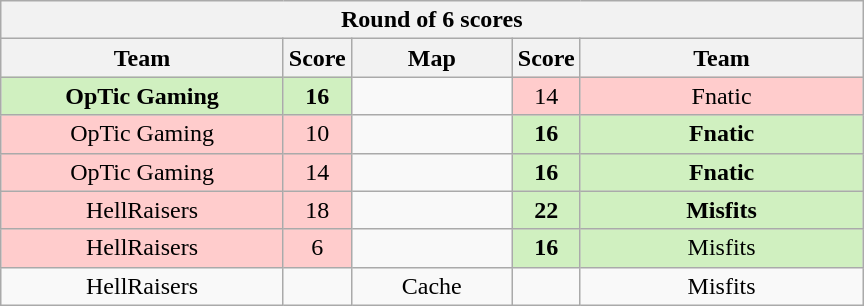<table class="wikitable" style="text-align: center;">
<tr>
<th colspan=5>Round of 6 scores</th>
</tr>
<tr>
<th width="181px">Team</th>
<th width="20px">Score</th>
<th width="100px">Map</th>
<th width="20px">Score</th>
<th width="181px">Team</th>
</tr>
<tr>
<td style="background: #D0F0C0;"><strong>OpTic Gaming</strong></td>
<td style="background: #D0F0C0;"><strong>16</strong></td>
<td></td>
<td style="background: #FFCCCC;">14</td>
<td style="background: #FFCCCC;">Fnatic</td>
</tr>
<tr>
<td style="background: #FFCCCC;">OpTic Gaming</td>
<td style="background: #FFCCCC;">10</td>
<td></td>
<td style="background: #D0F0C0;"><strong>16</strong></td>
<td style="background: #D0F0C0;"><strong>Fnatic</strong></td>
</tr>
<tr>
<td style="background: #FFCCCC;">OpTic Gaming</td>
<td style="background: #FFCCCC;">14</td>
<td></td>
<td style="background: #D0F0C0;"><strong>16</strong></td>
<td style="background: #D0F0C0;"><strong>Fnatic</strong></td>
</tr>
<tr>
<td style="background: #FFCCCC;">HellRaisers</td>
<td style="background: #FFCCCC;">18</td>
<td></td>
<td style="background: #D0F0C0;"><strong>22</strong></td>
<td style="background: #D0F0C0;"><strong>Misfits</strong></td>
</tr>
<tr>
<td style="background: #FFCCCC;">HellRaisers</td>
<td style="background: #FFCCCC;">6</td>
<td></td>
<td style="background: #D0F0C0;"><strong>16</strong></td>
<td style="background: #D0F0C0;">Misfits</td>
</tr>
<tr>
<td>HellRaisers</td>
<td></td>
<td>Cache</td>
<td></td>
<td>Misfits</td>
</tr>
</table>
